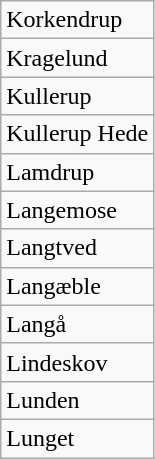<table class="wikitable" style="float:left; margin-right:1em">
<tr>
<td>Korkendrup</td>
</tr>
<tr>
<td>Kragelund</td>
</tr>
<tr>
<td>Kullerup</td>
</tr>
<tr>
<td>Kullerup Hede</td>
</tr>
<tr>
<td>Lamdrup</td>
</tr>
<tr>
<td>Langemose</td>
</tr>
<tr>
<td>Langtved</td>
</tr>
<tr>
<td>Langæble</td>
</tr>
<tr>
<td>Langå</td>
</tr>
<tr>
<td>Lindeskov</td>
</tr>
<tr>
<td>Lunden</td>
</tr>
<tr>
<td>Lunget</td>
</tr>
</table>
